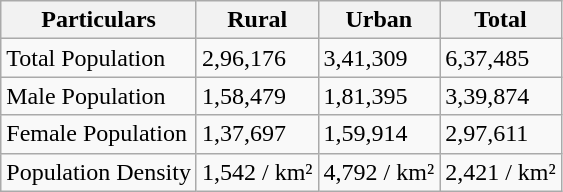<table class="wikitable">
<tr>
<th>Particulars</th>
<th>Rural</th>
<th>Urban</th>
<th>Total</th>
</tr>
<tr>
<td>Total Population</td>
<td>2,96,176</td>
<td>3,41,309</td>
<td>6,37,485</td>
</tr>
<tr>
<td>Male Population</td>
<td>1,58,479</td>
<td>1,81,395</td>
<td>3,39,874</td>
</tr>
<tr>
<td>Female Population</td>
<td>1,37,697</td>
<td>1,59,914</td>
<td>2,97,611</td>
</tr>
<tr>
<td>Population Density</td>
<td>1,542 / km²</td>
<td>4,792 / km²</td>
<td>2,421 / km²</td>
</tr>
</table>
